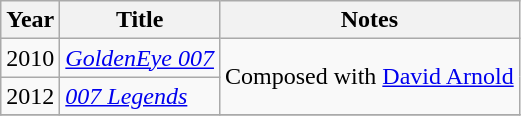<table class="wikitable sortable">
<tr>
<th>Year</th>
<th>Title</th>
<th>Notes</th>
</tr>
<tr>
<td>2010</td>
<td><em><a href='#'>GoldenEye 007</a></em></td>
<td rowspan=2>Composed with <a href='#'>David Arnold</a></td>
</tr>
<tr>
<td>2012</td>
<td><em><a href='#'>007 Legends</a></em></td>
</tr>
<tr>
</tr>
</table>
